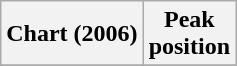<table class="wikitable sortable plainrowheaders" style="text-align:center;">
<tr>
<th scope="col">Chart (2006)</th>
<th scope="col">Peak<br>position</th>
</tr>
<tr>
</tr>
</table>
